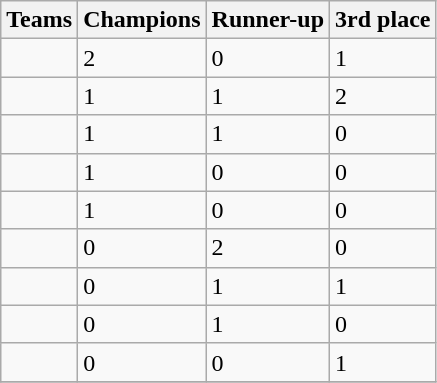<table class="wikitable sortable">
<tr>
<th>Teams</th>
<th>Champions</th>
<th>Runner-up</th>
<th>3rd place</th>
</tr>
<tr>
<td></td>
<td>2</td>
<td>0</td>
<td>1</td>
</tr>
<tr>
<td></td>
<td>1</td>
<td>1</td>
<td>2</td>
</tr>
<tr>
<td></td>
<td>1</td>
<td>1</td>
<td>0</td>
</tr>
<tr>
<td></td>
<td>1</td>
<td>0</td>
<td>0</td>
</tr>
<tr>
<td></td>
<td>1</td>
<td>0</td>
<td>0</td>
</tr>
<tr>
<td></td>
<td>0</td>
<td>2</td>
<td>0</td>
</tr>
<tr>
<td></td>
<td>0</td>
<td>1</td>
<td>1</td>
</tr>
<tr>
<td></td>
<td>0</td>
<td>1</td>
<td>0</td>
</tr>
<tr>
<td></td>
<td>0</td>
<td>0</td>
<td>1</td>
</tr>
<tr>
</tr>
</table>
